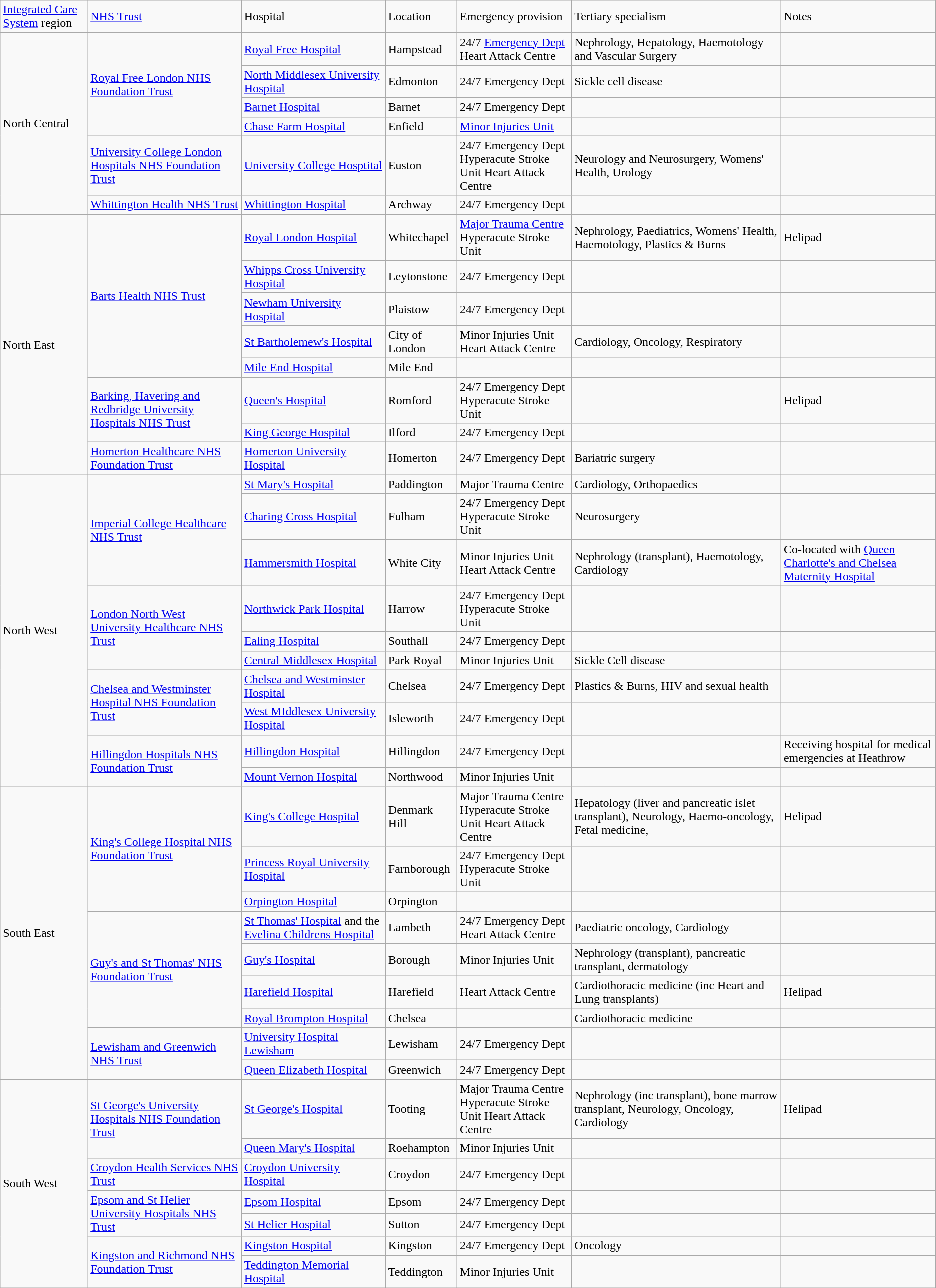<table class="wikitable">
<tr>
<td><a href='#'>Integrated Care System</a> region</td>
<td><a href='#'>NHS Trust</a></td>
<td>Hospital</td>
<td>Location</td>
<td>Emergency provision</td>
<td>Tertiary specialism</td>
<td>Notes</td>
</tr>
<tr>
<td colspan="1" rowspan="6">North Central</td>
<td colspan="1" rowspan="4"><a href='#'>Royal Free London NHS Foundation Trust</a></td>
<td><a href='#'>Royal Free Hospital</a></td>
<td>Hampstead</td>
<td>24/7 <a href='#'>Emergency Dept</a><br>Heart Attack Centre</td>
<td>Nephrology, Hepatology, Haemotology and Vascular Surgery</td>
<td></td>
</tr>
<tr>
<td><a href='#'>North Middlesex University Hospital</a></td>
<td>Edmonton</td>
<td>24/7 Emergency Dept</td>
<td>Sickle cell disease</td>
<td></td>
</tr>
<tr>
<td><a href='#'>Barnet Hospital</a></td>
<td>Barnet</td>
<td>24/7 Emergency Dept</td>
<td></td>
<td></td>
</tr>
<tr>
<td><a href='#'>Chase Farm Hospital</a></td>
<td>Enfield</td>
<td><a href='#'>Minor Injuries Unit</a></td>
<td></td>
<td></td>
</tr>
<tr>
<td><a href='#'>University College London Hospitals NHS Foundation Trust</a></td>
<td><a href='#'>University College Hosptital</a></td>
<td>Euston</td>
<td>24/7 Emergency Dept<br>Hyperacute Stroke Unit
Heart Attack Centre</td>
<td>Neurology and Neurosurgery, Womens' Health, Urology</td>
<td></td>
</tr>
<tr>
<td><a href='#'>Whittington Health NHS Trust</a></td>
<td><a href='#'>Whittington Hospital</a></td>
<td>Archway</td>
<td>24/7 Emergency Dept</td>
<td></td>
<td></td>
</tr>
<tr>
<td colspan="1" rowspan="8">North East</td>
<td colspan="1" rowspan="5"><a href='#'>Barts Health NHS Trust</a></td>
<td><a href='#'>Royal London Hospital</a></td>
<td>Whitechapel</td>
<td><a href='#'>Major Trauma Centre</a><br>Hyperacute Stroke Unit</td>
<td>Nephrology, Paediatrics, Womens' Health, Haemotology, Plastics & Burns</td>
<td>Helipad</td>
</tr>
<tr>
<td><a href='#'>Whipps Cross University Hospital</a></td>
<td>Leytonstone</td>
<td>24/7 Emergency Dept</td>
<td></td>
<td></td>
</tr>
<tr>
<td><a href='#'>Newham University Hospital</a></td>
<td>Plaistow</td>
<td>24/7 Emergency Dept</td>
<td></td>
<td></td>
</tr>
<tr>
<td><a href='#'>St Bartholemew's Hospital</a></td>
<td>City of London</td>
<td>Minor Injuries Unit<br>Heart Attack Centre</td>
<td>Cardiology, Oncology, Respiratory</td>
<td></td>
</tr>
<tr>
<td><a href='#'>Mile End Hospital</a></td>
<td>Mile End</td>
<td></td>
<td></td>
<td></td>
</tr>
<tr>
<td colspan="1" rowspan="2"><a href='#'>Barking, Havering and Redbridge University Hospitals NHS Trust</a></td>
<td><a href='#'>Queen's Hospital</a></td>
<td>Romford</td>
<td>24/7 Emergency Dept<br>Hyperacute Stroke Unit</td>
<td></td>
<td>Helipad</td>
</tr>
<tr>
<td><a href='#'>King George Hospital</a></td>
<td>Ilford</td>
<td>24/7 Emergency Dept</td>
<td></td>
<td></td>
</tr>
<tr>
<td><a href='#'>Homerton Healthcare NHS Foundation Trust</a></td>
<td><a href='#'>Homerton University Hospital</a></td>
<td>Homerton</td>
<td>24/7 Emergency Dept</td>
<td>Bariatric surgery</td>
<td></td>
</tr>
<tr>
<td colspan="1" rowspan="10">North West</td>
<td colspan="1" rowspan="3"><a href='#'>Imperial College Healthcare NHS Trust</a></td>
<td><a href='#'>St Mary's Hospital</a></td>
<td>Paddington</td>
<td>Major Trauma Centre</td>
<td>Cardiology, Orthopaedics</td>
<td></td>
</tr>
<tr>
<td><a href='#'>Charing Cross Hospital</a></td>
<td>Fulham</td>
<td>24/7 Emergency Dept<br>Hyperacute Stroke Unit</td>
<td>Neurosurgery</td>
<td></td>
</tr>
<tr>
<td><a href='#'>Hammersmith Hospital</a></td>
<td>White City</td>
<td>Minor Injuries Unit<br>Heart Attack Centre</td>
<td>Nephrology (transplant), Haemotology, Cardiology</td>
<td>Co-located with <a href='#'>Queen Charlotte's and Chelsea Maternity Hospital</a></td>
</tr>
<tr>
<td colspan="1" rowspan="3"><a href='#'>London North West University Healthcare NHS Trust</a></td>
<td><a href='#'>Northwick Park Hospital</a></td>
<td>Harrow</td>
<td>24/7 Emergency Dept<br>Hyperacute Stroke Unit</td>
<td></td>
<td></td>
</tr>
<tr>
<td><a href='#'>Ealing Hospital</a></td>
<td>Southall</td>
<td>24/7 Emergency Dept</td>
<td></td>
<td></td>
</tr>
<tr>
<td><a href='#'>Central Middlesex Hospital</a></td>
<td>Park Royal</td>
<td>Minor Injuries Unit</td>
<td>Sickle Cell disease</td>
<td></td>
</tr>
<tr>
<td colspan="1" rowspan="2"><a href='#'>Chelsea and Westminster Hospital NHS Foundation Trust</a></td>
<td><a href='#'>Chelsea and Westminster Hospital</a></td>
<td>Chelsea</td>
<td>24/7 Emergency Dept</td>
<td>Plastics & Burns, HIV and sexual health</td>
<td></td>
</tr>
<tr>
<td><a href='#'>West MIddlesex University Hospital</a></td>
<td>Isleworth</td>
<td>24/7 Emergency Dept</td>
<td></td>
<td></td>
</tr>
<tr>
<td colspan="1" rowspan="2"><a href='#'>Hillingdon Hospitals NHS Foundation Trust</a></td>
<td><a href='#'>Hillingdon Hospital</a></td>
<td>Hillingdon</td>
<td>24/7 Emergency Dept</td>
<td></td>
<td>Receiving hospital for medical emergencies at Heathrow</td>
</tr>
<tr>
<td><a href='#'>Mount Vernon Hospital</a></td>
<td>Northwood</td>
<td>Minor Injuries Unit</td>
<td></td>
<td></td>
</tr>
<tr>
<td colspan="1" rowspan="9">South East</td>
<td colspan="1" rowspan="3"><a href='#'>King's College Hospital NHS Foundation Trust</a></td>
<td><a href='#'>King's College Hospital</a></td>
<td>Denmark Hill</td>
<td>Major Trauma Centre<br>Hyperacute Stroke Unit
Heart Attack Centre</td>
<td>Hepatology (liver and pancreatic islet transplant), Neurology, Haemo-oncology, Fetal medicine,</td>
<td>Helipad</td>
</tr>
<tr>
<td><a href='#'>Princess Royal University Hospital</a></td>
<td>Farnborough</td>
<td>24/7 Emergency Dept<br>Hyperacute Stroke Unit</td>
<td></td>
<td></td>
</tr>
<tr>
<td><a href='#'>Orpington Hospital</a></td>
<td>Orpington</td>
<td></td>
<td></td>
<td></td>
</tr>
<tr>
<td colspan="1" rowspan="4"><a href='#'>Guy's and St Thomas' NHS Foundation Trust</a></td>
<td><a href='#'>St Thomas' Hospital</a> and the <a href='#'>Evelina Childrens Hospital</a></td>
<td>Lambeth</td>
<td>24/7 Emergency Dept<br>Heart Attack Centre</td>
<td>Paediatric oncology, Cardiology</td>
<td></td>
</tr>
<tr>
<td><a href='#'>Guy's Hospital</a></td>
<td>Borough</td>
<td>Minor Injuries Unit</td>
<td>Nephrology (transplant), pancreatic transplant, dermatology</td>
<td></td>
</tr>
<tr>
<td><a href='#'>Harefield Hospital</a></td>
<td>Harefield</td>
<td>Heart Attack Centre</td>
<td>Cardiothoracic medicine (inc Heart and Lung transplants)</td>
<td>Helipad</td>
</tr>
<tr>
<td><a href='#'>Royal Brompton Hospital</a></td>
<td>Chelsea</td>
<td></td>
<td>Cardiothoracic medicine</td>
<td></td>
</tr>
<tr>
<td colspan="1" rowspan="2"><a href='#'>Lewisham and Greenwich NHS Trust</a></td>
<td><a href='#'>University Hospital Lewisham</a></td>
<td>Lewisham</td>
<td>24/7 Emergency Dept</td>
<td></td>
<td></td>
</tr>
<tr>
<td><a href='#'>Queen Elizabeth Hospital</a></td>
<td>Greenwich</td>
<td>24/7 Emergency Dept</td>
<td></td>
<td></td>
</tr>
<tr>
<td colspan="1" rowspan="7">South West</td>
<td colspan="1" rowspan="2"><a href='#'>St George's University Hospitals NHS Foundation Trust</a></td>
<td><a href='#'>St George's Hospital</a></td>
<td>Tooting</td>
<td>Major Trauma Centre<br>Hyperacute Stroke Unit
Heart Attack Centre</td>
<td>Nephrology (inc transplant), bone marrow transplant, Neurology, Oncology, Cardiology</td>
<td>Helipad</td>
</tr>
<tr>
<td><a href='#'>Queen Mary's Hospital</a></td>
<td>Roehampton</td>
<td>Minor Injuries Unit</td>
<td></td>
<td></td>
</tr>
<tr>
<td><a href='#'>Croydon Health Services NHS Trust</a></td>
<td><a href='#'>Croydon University Hospital</a></td>
<td>Croydon</td>
<td>24/7 Emergency Dept</td>
<td></td>
<td></td>
</tr>
<tr>
<td colspan="1" rowspan="2"><a href='#'>Epsom and St Helier University Hospitals NHS Trust</a></td>
<td><a href='#'>Epsom Hospital</a></td>
<td>Epsom</td>
<td>24/7 Emergency Dept</td>
<td></td>
<td></td>
</tr>
<tr>
<td><a href='#'>St Helier Hospital</a></td>
<td>Sutton</td>
<td>24/7 Emergency Dept</td>
<td></td>
<td></td>
</tr>
<tr>
<td colspan="1" rowspan="2"><a href='#'>Kingston and Richmond NHS Foundation Trust</a></td>
<td><a href='#'>Kingston Hospital</a></td>
<td>Kingston</td>
<td>24/7 Emergency Dept</td>
<td>Oncology</td>
<td></td>
</tr>
<tr>
<td><a href='#'>Teddington Memorial Hospital</a></td>
<td>Teddington</td>
<td>Minor Injuries Unit</td>
<td></td>
<td></td>
</tr>
</table>
